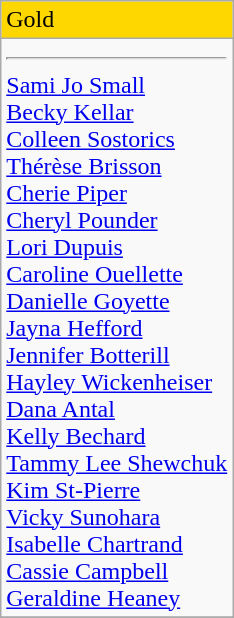<table class="wikitable">
<tr>
<td bgcolor="gold">Gold</td>
</tr>
<tr valign=top>
<td><hr>  <a href='#'>Sami Jo Small</a><br> <a href='#'>Becky Kellar</a><br> <a href='#'>Colleen Sostorics</a><br> <a href='#'>Thérèse Brisson</a><br> <a href='#'>Cherie Piper</a><br> <a href='#'>Cheryl Pounder</a><br> <a href='#'>Lori Dupuis</a><br> <a href='#'>Caroline Ouellette</a><br> <a href='#'>Danielle Goyette</a><br> <a href='#'>Jayna Hefford</a><br> <a href='#'>Jennifer Botterill</a><br> <a href='#'>Hayley Wickenheiser</a><br> <a href='#'>Dana Antal</a><br> <a href='#'>Kelly Bechard</a><br> <a href='#'>Tammy Lee Shewchuk</a><br> <a href='#'>Kim St-Pierre</a><br> <a href='#'>Vicky Sunohara</a><br> <a href='#'>Isabelle Chartrand</a><br> <a href='#'>Cassie Campbell</a><br> <a href='#'>Geraldine Heaney</a></td>
</tr>
<tr>
</tr>
</table>
